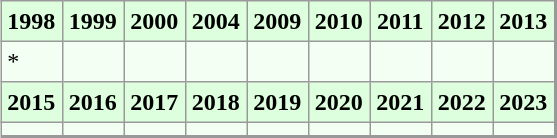<table align="center" rules="all" cellspacing="0" cellpadding="4" style="border: 1px solid #999; border-right: 2px solid #999; border-bottom: 2px solid #999; background: #f3fff3">
<tr style="background: #ddffdd">
<th>1998</th>
<th>1999</th>
<th>2000</th>
<th>2004</th>
<th>2009</th>
<th>2010</th>
<th>2011</th>
<th>2012</th>
<th>2013</th>
</tr>
<tr>
<td>*</td>
<td></td>
<td></td>
<td></td>
<td></td>
<td></td>
<td></td>
<td></td>
<td></td>
</tr>
<tr style="background: #ddffdd">
<th>2015</th>
<th>2016</th>
<th>2017</th>
<th>2018</th>
<th>2019</th>
<th>2020</th>
<th>2021</th>
<th>2022</th>
<th>2023</th>
</tr>
<tr>
<td></td>
<td></td>
<td></td>
<td></td>
<td></td>
<td></td>
<td></td>
<td></td>
<td></td>
</tr>
</table>
